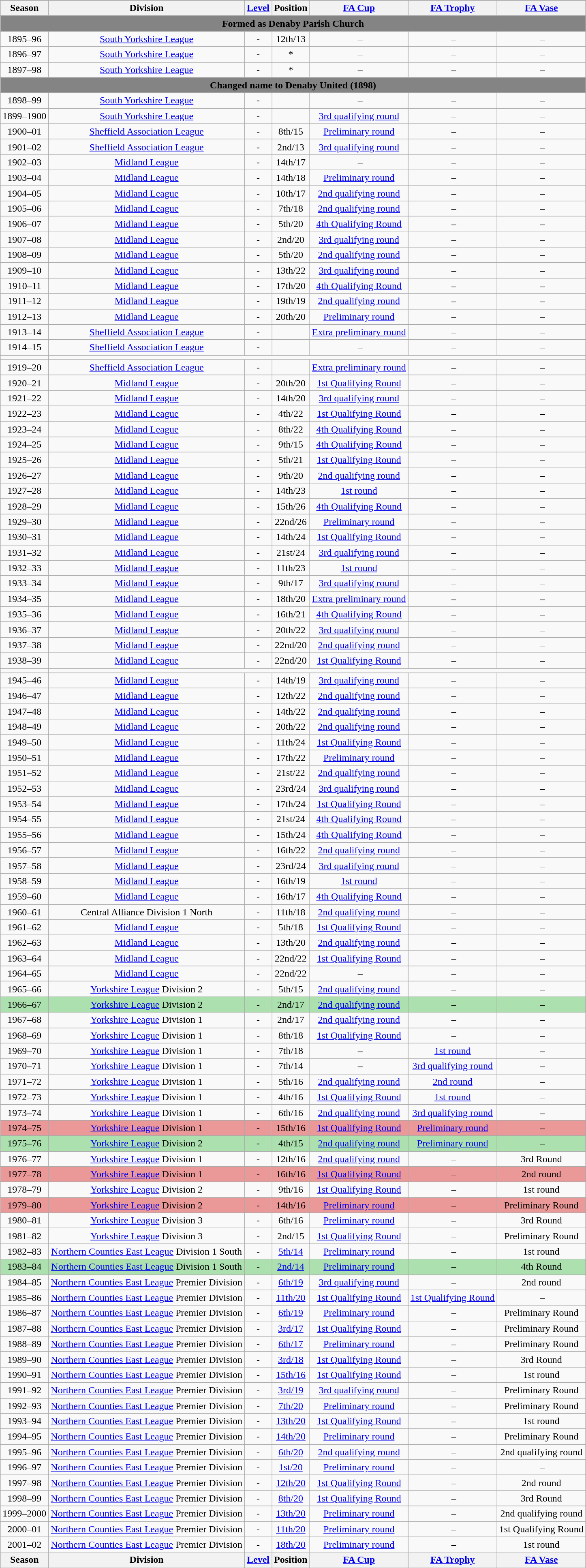<table class="wikitable collapsible collapsed" style="text-align:center;">
<tr>
</tr>
<tr>
<th>Season</th>
<th>Division</th>
<th><a href='#'>Level</a></th>
<th>Position</th>
<th><a href='#'>FA Cup</a></th>
<th><a href='#'>FA Trophy</a></th>
<th><a href='#'>FA Vase</a></th>
</tr>
<tr bgcolor="#848484">
<td colspan="8"><strong>Formed as Denaby Parish Church</strong></td>
</tr>
<tr>
<td>1895–96</td>
<td><a href='#'>South Yorkshire League</a></td>
<td>-</td>
<td>12th/13</td>
<td> –</td>
<td> –</td>
<td> –</td>
</tr>
<tr>
<td>1896–97</td>
<td><a href='#'>South Yorkshire League</a></td>
<td>-</td>
<td>*</td>
<td> –</td>
<td> –</td>
<td> –</td>
</tr>
<tr>
<td>1897–98</td>
<td><a href='#'>South Yorkshire League</a></td>
<td>-</td>
<td>*</td>
<td> –</td>
<td> –</td>
<td> –</td>
</tr>
<tr bgcolor="#848484">
<td colspan="8"><strong>Changed name to Denaby United (1898)</strong></td>
</tr>
<tr>
<td>1898–99</td>
<td><a href='#'>South Yorkshire League</a></td>
<td>-</td>
<td></td>
<td> –</td>
<td> –</td>
<td> –</td>
</tr>
<tr>
<td>1899–1900</td>
<td><a href='#'>South Yorkshire League</a></td>
<td>-</td>
<td></td>
<td><a href='#'>3rd qualifying round</a></td>
<td> –</td>
<td> –</td>
</tr>
<tr>
<td>1900–01</td>
<td><a href='#'>Sheffield Association League</a></td>
<td>-</td>
<td>8th/15</td>
<td><a href='#'>Preliminary round</a></td>
<td> –</td>
<td> –</td>
</tr>
<tr>
<td>1901–02</td>
<td><a href='#'>Sheffield Association League</a></td>
<td>-</td>
<td>2nd/13</td>
<td><a href='#'>3rd qualifying round</a></td>
<td> –</td>
<td> –</td>
</tr>
<tr>
<td>1902–03</td>
<td><a href='#'>Midland League</a></td>
<td>-</td>
<td>14th/17</td>
<td> –</td>
<td> –</td>
<td> –</td>
</tr>
<tr>
<td>1903–04</td>
<td><a href='#'>Midland League</a></td>
<td>-</td>
<td>14th/18</td>
<td><a href='#'>Preliminary round</a></td>
<td> –</td>
<td> –</td>
</tr>
<tr>
<td>1904–05</td>
<td><a href='#'>Midland League</a></td>
<td>-</td>
<td>10th/17</td>
<td><a href='#'>2nd qualifying round</a></td>
<td> –</td>
<td> –</td>
</tr>
<tr>
<td>1905–06</td>
<td><a href='#'>Midland League</a></td>
<td>-</td>
<td>7th/18</td>
<td><a href='#'>2nd qualifying round</a></td>
<td> –</td>
<td> –</td>
</tr>
<tr>
<td>1906–07</td>
<td><a href='#'>Midland League</a></td>
<td>-</td>
<td>5th/20</td>
<td><a href='#'>4th Qualifying Round</a></td>
<td> –</td>
<td> –</td>
</tr>
<tr>
<td>1907–08</td>
<td><a href='#'>Midland League</a></td>
<td>-</td>
<td>2nd/20</td>
<td><a href='#'>3rd qualifying round</a></td>
<td> –</td>
<td> –</td>
</tr>
<tr>
<td>1908–09</td>
<td><a href='#'>Midland League</a></td>
<td>-</td>
<td>5th/20</td>
<td><a href='#'>2nd qualifying round</a></td>
<td> –</td>
<td> –</td>
</tr>
<tr>
<td>1909–10</td>
<td><a href='#'>Midland League</a></td>
<td>-</td>
<td>13th/22</td>
<td><a href='#'>3rd qualifying round</a></td>
<td> –</td>
<td> –</td>
</tr>
<tr>
<td>1910–11</td>
<td><a href='#'>Midland League</a></td>
<td>-</td>
<td>17th/20</td>
<td><a href='#'>4th Qualifying Round</a></td>
<td> –</td>
<td> –</td>
</tr>
<tr>
<td>1911–12</td>
<td><a href='#'>Midland League</a></td>
<td>-</td>
<td>19th/19</td>
<td><a href='#'>2nd qualifying round</a></td>
<td> –</td>
<td> –</td>
</tr>
<tr>
<td>1912–13</td>
<td><a href='#'>Midland League</a></td>
<td>-</td>
<td>20th/20</td>
<td><a href='#'>Preliminary round</a></td>
<td> –</td>
<td> –</td>
</tr>
<tr>
<td>1913–14</td>
<td><a href='#'>Sheffield Association League</a></td>
<td>-</td>
<td></td>
<td><a href='#'>Extra preliminary round</a></td>
<td> –</td>
<td> –</td>
</tr>
<tr>
<td>1914–15</td>
<td><a href='#'>Sheffield Association League</a></td>
<td>-</td>
<td></td>
<td> –</td>
<td> –</td>
<td> –</td>
</tr>
<tr>
<td></td>
</tr>
<tr>
<td>1919–20</td>
<td><a href='#'>Sheffield Association League</a></td>
<td>-</td>
<td></td>
<td><a href='#'>Extra preliminary round</a></td>
<td> –</td>
<td> –</td>
</tr>
<tr>
<td>1920–21</td>
<td><a href='#'>Midland League</a></td>
<td>-</td>
<td>20th/20</td>
<td><a href='#'>1st Qualifying Round</a></td>
<td> –</td>
<td> –</td>
</tr>
<tr>
<td>1921–22</td>
<td><a href='#'>Midland League</a></td>
<td>-</td>
<td>14th/20</td>
<td><a href='#'>3rd qualifying round</a></td>
<td> –</td>
<td> –</td>
</tr>
<tr>
<td>1922–23</td>
<td><a href='#'>Midland League</a></td>
<td>-</td>
<td>4th/22</td>
<td><a href='#'>1st Qualifying Round</a></td>
<td> –</td>
<td> –</td>
</tr>
<tr>
<td>1923–24</td>
<td><a href='#'>Midland League</a></td>
<td>-</td>
<td>8th/22</td>
<td><a href='#'>4th Qualifying Round</a></td>
<td> –</td>
<td> –</td>
</tr>
<tr>
<td>1924–25</td>
<td><a href='#'>Midland League</a></td>
<td>-</td>
<td>9th/15</td>
<td><a href='#'>4th Qualifying Round</a></td>
<td> –</td>
<td> –</td>
</tr>
<tr>
<td>1925–26</td>
<td><a href='#'>Midland League</a></td>
<td>-</td>
<td>5th/21</td>
<td><a href='#'>1st Qualifying Round</a></td>
<td> –</td>
<td> –</td>
</tr>
<tr>
<td>1926–27</td>
<td><a href='#'>Midland League</a></td>
<td>-</td>
<td>9th/20</td>
<td><a href='#'>2nd qualifying round</a></td>
<td> –</td>
<td> –</td>
</tr>
<tr>
<td>1927–28</td>
<td><a href='#'>Midland League</a></td>
<td>-</td>
<td>14th/23</td>
<td><a href='#'>1st round</a></td>
<td> –</td>
<td> –</td>
</tr>
<tr>
<td>1928–29</td>
<td><a href='#'>Midland League</a></td>
<td>-</td>
<td>15th/26</td>
<td><a href='#'>4th Qualifying Round</a></td>
<td> –</td>
<td> –</td>
</tr>
<tr>
<td>1929–30</td>
<td><a href='#'>Midland League</a></td>
<td>-</td>
<td>22nd/26</td>
<td><a href='#'>Preliminary round</a></td>
<td> –</td>
<td> –</td>
</tr>
<tr>
<td>1930–31</td>
<td><a href='#'>Midland League</a></td>
<td>-</td>
<td>14th/24</td>
<td><a href='#'>1st Qualifying Round</a></td>
<td> –</td>
<td> –</td>
</tr>
<tr>
<td>1931–32</td>
<td><a href='#'>Midland League</a></td>
<td>-</td>
<td>21st/24</td>
<td><a href='#'>3rd qualifying round</a></td>
<td> –</td>
<td> –</td>
</tr>
<tr>
<td>1932–33</td>
<td><a href='#'>Midland League</a></td>
<td>-</td>
<td>11th/23</td>
<td><a href='#'>1st round</a></td>
<td> –</td>
<td> –</td>
</tr>
<tr>
<td>1933–34</td>
<td><a href='#'>Midland League</a></td>
<td>-</td>
<td>9th/17</td>
<td><a href='#'>3rd qualifying round</a></td>
<td> –</td>
<td> –</td>
</tr>
<tr>
<td>1934–35</td>
<td><a href='#'>Midland League</a></td>
<td>-</td>
<td>18th/20</td>
<td><a href='#'>Extra preliminary round</a></td>
<td> –</td>
<td> –</td>
</tr>
<tr>
<td>1935–36</td>
<td><a href='#'>Midland League</a></td>
<td>-</td>
<td>16th/21</td>
<td><a href='#'>4th Qualifying Round</a></td>
<td> –</td>
<td> –</td>
</tr>
<tr>
<td>1936–37</td>
<td><a href='#'>Midland League</a></td>
<td>-</td>
<td>20th/22</td>
<td><a href='#'>3rd qualifying round</a></td>
<td> –</td>
<td> –</td>
</tr>
<tr>
<td>1937–38</td>
<td><a href='#'>Midland League</a></td>
<td>-</td>
<td>22nd/20</td>
<td><a href='#'>2nd qualifying round</a></td>
<td> –</td>
<td> –</td>
</tr>
<tr>
<td>1938–39</td>
<td><a href='#'>Midland League</a></td>
<td>-</td>
<td>22nd/20</td>
<td><a href='#'>1st Qualifying Round</a></td>
<td> –</td>
<td> –</td>
</tr>
<tr>
<td></td>
</tr>
<tr>
<td>1945–46</td>
<td><a href='#'>Midland League</a></td>
<td>-</td>
<td>14th/19</td>
<td><a href='#'>3rd qualifying round</a></td>
<td> –</td>
<td> –</td>
</tr>
<tr>
<td>1946–47</td>
<td><a href='#'>Midland League</a></td>
<td>-</td>
<td>12th/22</td>
<td><a href='#'>2nd qualifying round</a></td>
<td> –</td>
<td> –</td>
</tr>
<tr>
<td>1947–48</td>
<td><a href='#'>Midland League</a></td>
<td>-</td>
<td>14th/22</td>
<td><a href='#'>2nd qualifying round</a></td>
<td> –</td>
<td> –</td>
</tr>
<tr>
<td>1948–49</td>
<td><a href='#'>Midland League</a></td>
<td>-</td>
<td>20th/22</td>
<td><a href='#'>2nd qualifying round</a></td>
<td> –</td>
<td> –</td>
</tr>
<tr>
<td>1949–50</td>
<td><a href='#'>Midland League</a></td>
<td>-</td>
<td>11th/24</td>
<td><a href='#'>1st Qualifying Round</a></td>
<td> –</td>
<td> –</td>
</tr>
<tr>
<td>1950–51</td>
<td><a href='#'>Midland League</a></td>
<td>-</td>
<td>17th/22</td>
<td><a href='#'>Preliminary round</a></td>
<td> –</td>
<td> –</td>
</tr>
<tr>
<td>1951–52</td>
<td><a href='#'>Midland League</a></td>
<td>-</td>
<td>21st/22</td>
<td><a href='#'>2nd qualifying round</a></td>
<td> –</td>
<td> –</td>
</tr>
<tr>
<td>1952–53</td>
<td><a href='#'>Midland League</a></td>
<td>-</td>
<td>23rd/24</td>
<td><a href='#'>3rd qualifying round</a></td>
<td> –</td>
<td> –</td>
</tr>
<tr>
<td>1953–54</td>
<td><a href='#'>Midland League</a></td>
<td>-</td>
<td>17th/24</td>
<td><a href='#'>1st Qualifying Round</a></td>
<td> –</td>
<td> –</td>
</tr>
<tr>
<td>1954–55</td>
<td><a href='#'>Midland League</a></td>
<td>-</td>
<td>21st/24</td>
<td><a href='#'>4th Qualifying Round</a></td>
<td> –</td>
<td> –</td>
</tr>
<tr>
<td>1955–56</td>
<td><a href='#'>Midland League</a></td>
<td>-</td>
<td>15th/24</td>
<td><a href='#'>4th Qualifying Round</a></td>
<td> –</td>
<td> –</td>
</tr>
<tr>
<td>1956–57</td>
<td><a href='#'>Midland League</a></td>
<td>-</td>
<td>16th/22</td>
<td><a href='#'>2nd qualifying round</a></td>
<td> –</td>
<td> –</td>
</tr>
<tr>
<td>1957–58</td>
<td><a href='#'>Midland League</a></td>
<td>-</td>
<td>23rd/24</td>
<td><a href='#'>3rd qualifying round</a></td>
<td> –</td>
<td> –</td>
</tr>
<tr>
<td>1958–59</td>
<td><a href='#'>Midland League</a></td>
<td>-</td>
<td>16th/19</td>
<td><a href='#'>1st round</a></td>
<td> –</td>
<td> –</td>
</tr>
<tr>
<td>1959–60</td>
<td><a href='#'>Midland League</a></td>
<td>-</td>
<td>16th/17</td>
<td><a href='#'>4th Qualifying Round</a></td>
<td> –</td>
<td> –</td>
</tr>
<tr>
<td>1960–61</td>
<td>Central Alliance Division 1 North</td>
<td>-</td>
<td>11th/18</td>
<td><a href='#'>2nd qualifying round</a></td>
<td> –</td>
<td> –</td>
</tr>
<tr>
<td>1961–62</td>
<td><a href='#'>Midland League</a></td>
<td>-</td>
<td>5th/18</td>
<td><a href='#'>1st Qualifying Round</a></td>
<td> –</td>
<td> –</td>
</tr>
<tr>
<td>1962–63</td>
<td><a href='#'>Midland League</a></td>
<td>-</td>
<td>13th/20</td>
<td><a href='#'>2nd qualifying round</a></td>
<td> –</td>
<td> –</td>
</tr>
<tr>
<td>1963–64</td>
<td><a href='#'>Midland League</a></td>
<td>-</td>
<td>22nd/22</td>
<td><a href='#'>1st Qualifying Round</a></td>
<td> –</td>
<td> –</td>
</tr>
<tr>
<td>1964–65</td>
<td><a href='#'>Midland League</a></td>
<td>-</td>
<td>22nd/22</td>
<td> –</td>
<td> –</td>
<td> –</td>
</tr>
<tr>
<td>1965–66</td>
<td><a href='#'>Yorkshire League</a> Division 2</td>
<td>-</td>
<td>5th/15</td>
<td><a href='#'>2nd qualifying round</a></td>
<td> –</td>
<td> –</td>
</tr>
<tr bgcolor="#ACE1AF">
<td>1966–67</td>
<td><a href='#'>Yorkshire League</a> Division 2</td>
<td>-</td>
<td>2nd/17</td>
<td><a href='#'>2nd qualifying round</a></td>
<td> –</td>
<td> –</td>
</tr>
<tr>
<td>1967–68</td>
<td><a href='#'>Yorkshire League</a> Division 1</td>
<td>-</td>
<td>2nd/17</td>
<td><a href='#'>2nd qualifying round</a></td>
<td> –</td>
<td> –</td>
</tr>
<tr>
<td>1968–69</td>
<td><a href='#'>Yorkshire League</a> Division 1</td>
<td>-</td>
<td>8th/18</td>
<td><a href='#'>1st Qualifying Round</a></td>
<td> –</td>
<td> –</td>
</tr>
<tr>
<td>1969–70</td>
<td><a href='#'>Yorkshire League</a> Division 1</td>
<td>-</td>
<td>7th/18</td>
<td> –</td>
<td><a href='#'>1st round</a></td>
<td> –</td>
</tr>
<tr>
<td>1970–71</td>
<td><a href='#'>Yorkshire League</a> Division 1</td>
<td>-</td>
<td>7th/14</td>
<td> –</td>
<td><a href='#'>3rd qualifying round</a></td>
<td> –</td>
</tr>
<tr>
<td>1971–72</td>
<td><a href='#'>Yorkshire League</a> Division 1</td>
<td>-</td>
<td>5th/16</td>
<td><a href='#'>2nd qualifying round</a></td>
<td><a href='#'>2nd round</a></td>
<td> –</td>
</tr>
<tr>
<td>1972–73</td>
<td><a href='#'>Yorkshire League</a> Division 1</td>
<td>-</td>
<td>4th/16</td>
<td><a href='#'>1st Qualifying Round</a></td>
<td><a href='#'>1st round</a></td>
<td> –</td>
</tr>
<tr>
<td>1973–74</td>
<td><a href='#'>Yorkshire League</a> Division 1</td>
<td>-</td>
<td>6th/16</td>
<td><a href='#'>2nd qualifying round</a></td>
<td><a href='#'>3rd qualifying round</a></td>
<td> –</td>
</tr>
<tr bgcolor="#EB9898">
<td>1974–75</td>
<td><a href='#'>Yorkshire League</a> Division 1</td>
<td>-</td>
<td>15th/16</td>
<td><a href='#'>1st Qualifying Round</a></td>
<td><a href='#'>Preliminary round</a></td>
<td> –</td>
</tr>
<tr bgcolor="#ACE1AF">
<td>1975–76</td>
<td><a href='#'>Yorkshire League</a> Division 2</td>
<td>-</td>
<td>4th/15</td>
<td><a href='#'>2nd qualifying round</a></td>
<td><a href='#'>Preliminary round</a></td>
<td> –</td>
</tr>
<tr>
<td>1976–77</td>
<td><a href='#'>Yorkshire League</a> Division 1</td>
<td>-</td>
<td>12th/16</td>
<td><a href='#'>2nd qualifying round</a></td>
<td> –</td>
<td>3rd Round</td>
</tr>
<tr bgcolor="#EB9898">
<td>1977–78</td>
<td><a href='#'>Yorkshire League</a> Division 1</td>
<td>-</td>
<td>16th/16</td>
<td><a href='#'>1st Qualifying Round</a></td>
<td> –</td>
<td>2nd round</td>
</tr>
<tr>
<td>1978–79</td>
<td><a href='#'>Yorkshire League</a> Division 2</td>
<td>-</td>
<td>9th/16</td>
<td><a href='#'>1st Qualifying Round</a></td>
<td> –</td>
<td>1st round</td>
</tr>
<tr bgcolor="#EB9898">
<td>1979–80</td>
<td><a href='#'>Yorkshire League</a> Division 2</td>
<td>-</td>
<td>14th/16</td>
<td><a href='#'>Preliminary round</a></td>
<td> –</td>
<td>Preliminary Round</td>
</tr>
<tr>
<td>1980–81</td>
<td><a href='#'>Yorkshire League</a> Division 3</td>
<td>-</td>
<td>6th/16</td>
<td><a href='#'>Preliminary round</a></td>
<td> –</td>
<td>3rd Round</td>
</tr>
<tr>
<td>1981–82</td>
<td><a href='#'>Yorkshire League</a> Division 3</td>
<td>-</td>
<td>2nd/15</td>
<td><a href='#'>1st Qualifying Round</a></td>
<td> –</td>
<td>Preliminary Round</td>
</tr>
<tr>
<td>1982–83</td>
<td><a href='#'>Northern Counties East League</a> Division 1 South</td>
<td>-</td>
<td><a href='#'>5th/14</a></td>
<td><a href='#'>Preliminary round</a></td>
<td> –</td>
<td>1st round</td>
</tr>
<tr bgcolor="#ACE1AF">
<td>1983–84</td>
<td><a href='#'>Northern Counties East League</a> Division 1 South</td>
<td>-</td>
<td><a href='#'>2nd/14</a></td>
<td><a href='#'>Preliminary round</a></td>
<td> –</td>
<td>4th Round</td>
</tr>
<tr>
<td>1984–85</td>
<td><a href='#'>Northern Counties East League</a> Premier Division</td>
<td>-</td>
<td><a href='#'>6th/19</a></td>
<td><a href='#'>3rd qualifying round</a></td>
<td> –</td>
<td>2nd round</td>
</tr>
<tr ]>
<td>1985–86</td>
<td><a href='#'>Northern Counties East League</a> Premier Division</td>
<td>-</td>
<td><a href='#'>11th/20</a></td>
<td><a href='#'>1st Qualifying Round</a></td>
<td><a href='#'>1st Qualifying Round</a></td>
<td> –</td>
</tr>
<tr>
<td>1986–87</td>
<td><a href='#'>Northern Counties East League</a> Premier Division</td>
<td>-</td>
<td><a href='#'>6th/19</a></td>
<td><a href='#'>Preliminary round</a></td>
<td> –</td>
<td>Preliminary Round</td>
</tr>
<tr>
<td>1987–88</td>
<td><a href='#'>Northern Counties East League</a> Premier Division</td>
<td>-</td>
<td><a href='#'>3rd/17</a></td>
<td><a href='#'>1st Qualifying Round</a></td>
<td> –</td>
<td>Preliminary Round</td>
</tr>
<tr>
<td>1988–89</td>
<td><a href='#'>Northern Counties East League</a> Premier Division</td>
<td>-</td>
<td><a href='#'>6th/17</a></td>
<td><a href='#'>Preliminary round</a></td>
<td> –</td>
<td>Preliminary Round</td>
</tr>
<tr>
<td>1989–90</td>
<td><a href='#'>Northern Counties East League</a> Premier Division</td>
<td>-</td>
<td><a href='#'>3rd/18</a></td>
<td><a href='#'>1st Qualifying Round</a></td>
<td> –</td>
<td>3rd Round</td>
</tr>
<tr>
<td>1990–91</td>
<td><a href='#'>Northern Counties East League</a> Premier Division</td>
<td>-</td>
<td><a href='#'>15th/16</a></td>
<td><a href='#'>1st Qualifying Round</a></td>
<td> –</td>
<td>1st round</td>
</tr>
<tr>
<td>1991–92</td>
<td><a href='#'>Northern Counties East League</a> Premier Division</td>
<td>-</td>
<td><a href='#'>3rd/19</a></td>
<td><a href='#'>3rd qualifying round</a></td>
<td> –</td>
<td>Preliminary Round</td>
</tr>
<tr>
<td>1992–93</td>
<td><a href='#'>Northern Counties East League</a> Premier Division</td>
<td>-</td>
<td><a href='#'>7th/20</a></td>
<td><a href='#'>Preliminary round</a></td>
<td> –</td>
<td>Preliminary Round</td>
</tr>
<tr>
<td>1993–94</td>
<td><a href='#'>Northern Counties East League</a> Premier Division</td>
<td>-</td>
<td><a href='#'>13th/20</a></td>
<td><a href='#'>1st Qualifying Round</a></td>
<td> –</td>
<td>1st round</td>
</tr>
<tr>
<td>1994–95</td>
<td><a href='#'>Northern Counties East League</a> Premier Division</td>
<td>-</td>
<td><a href='#'>14th/20</a></td>
<td><a href='#'>Preliminary round</a></td>
<td> –</td>
<td>Preliminary Round</td>
</tr>
<tr>
<td>1995–96</td>
<td><a href='#'>Northern Counties East League</a> Premier Division</td>
<td>-</td>
<td><a href='#'>6th/20</a></td>
<td><a href='#'>2nd qualifying round</a></td>
<td> –</td>
<td>2nd qualifying round</td>
</tr>
<tr>
<td>1996–97</td>
<td><a href='#'>Northern Counties East League</a> Premier Division</td>
<td>-</td>
<td><a href='#'>1st/20</a></td>
<td><a href='#'>Preliminary round</a></td>
<td> –</td>
<td> –</td>
</tr>
<tr>
<td>1997–98</td>
<td><a href='#'>Northern Counties East League</a> Premier Division</td>
<td>-</td>
<td><a href='#'>12th/20</a></td>
<td><a href='#'>1st Qualifying Round</a></td>
<td> –</td>
<td>2nd round</td>
</tr>
<tr>
<td>1998–99</td>
<td><a href='#'>Northern Counties East League</a> Premier Division</td>
<td>-</td>
<td><a href='#'>8th/20</a></td>
<td><a href='#'>1st Qualifying Round</a></td>
<td> –</td>
<td>3rd Round</td>
</tr>
<tr>
<td>1999–2000</td>
<td><a href='#'>Northern Counties East League</a> Premier Division</td>
<td>-</td>
<td><a href='#'>13th/20</a></td>
<td><a href='#'>Preliminary round</a></td>
<td> –</td>
<td>2nd qualifying round</td>
</tr>
<tr>
<td>2000–01</td>
<td><a href='#'>Northern Counties East League</a> Premier Division</td>
<td>-</td>
<td><a href='#'>11th/20</a></td>
<td><a href='#'>Preliminary round</a></td>
<td> –</td>
<td>1st Qualifying Round</td>
</tr>
<tr>
<td>2001–02</td>
<td><a href='#'>Northern Counties East League</a> Premier Division</td>
<td>-</td>
<td><a href='#'>18th/20</a></td>
<td><a href='#'>Preliminary round</a></td>
<td> –</td>
<td>1st round</td>
</tr>
<tr>
<th>Season</th>
<th>Division</th>
<th><a href='#'>Level</a></th>
<th>Position</th>
<th><a href='#'>FA Cup</a></th>
<th><a href='#'>FA Trophy</a></th>
<th><a href='#'>FA Vase</a></th>
</tr>
</table>
